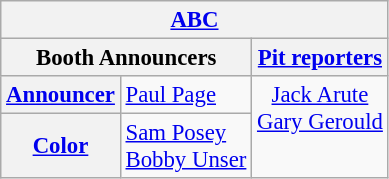<table class="wikitable" style="font-size: 95%;">
<tr>
<th colspan=3><a href='#'>ABC</a></th>
</tr>
<tr>
<th colspan=2>Booth Announcers</th>
<th><a href='#'>Pit reporters</a></th>
</tr>
<tr>
<th><a href='#'>Announcer</a></th>
<td><a href='#'>Paul Page</a></td>
<td align="center" rowspan=2 valign="top"><a href='#'>Jack Arute</a><br><a href='#'>Gary Gerould</a></td>
</tr>
<tr>
<th><a href='#'>Color</a></th>
<td><a href='#'>Sam Posey</a><br><a href='#'>Bobby Unser</a></td>
</tr>
</table>
